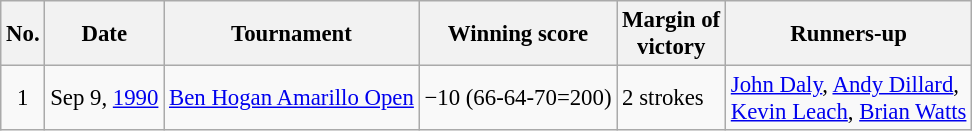<table class="wikitable" style="font-size:95%;">
<tr>
<th>No.</th>
<th>Date</th>
<th>Tournament</th>
<th>Winning score</th>
<th>Margin of<br>victory</th>
<th>Runners-up</th>
</tr>
<tr>
<td align=center>1</td>
<td align=right>Sep 9, <a href='#'>1990</a></td>
<td><a href='#'>Ben Hogan Amarillo Open</a></td>
<td>−10 (66-64-70=200)</td>
<td>2 strokes</td>
<td> <a href='#'>John Daly</a>,  <a href='#'>Andy Dillard</a>,<br> <a href='#'>Kevin Leach</a>,  <a href='#'>Brian Watts</a></td>
</tr>
</table>
